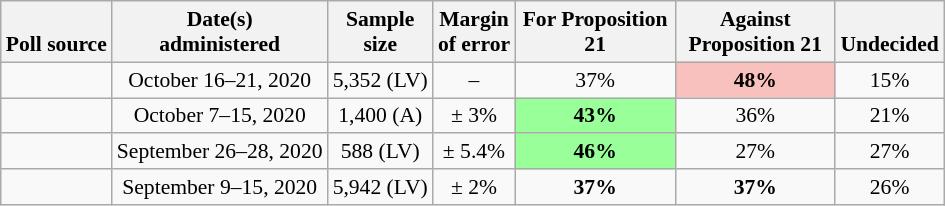<table class="wikitable" style="font-size:90%;text-align:center;">
<tr valign=bottom>
<th>Poll source</th>
<th>Date(s)<br>administered</th>
<th>Sample<br>size</th>
<th>Margin<br>of error</th>
<th style="width:100px;">For Proposition 21</th>
<th style="width:100px;">Against Proposition 21</th>
<th>Undecided</th>
</tr>
<tr>
<td style="text-align:left;"></td>
<td>October 16–21, 2020</td>
<td>5,352 (LV)</td>
<td>–</td>
<td>37%</td>
<td style="background: rgb(248, 193, 190);"><strong>48%</strong></td>
<td>15%</td>
</tr>
<tr>
<td style="text-align:left;"></td>
<td>October 7–15, 2020</td>
<td>1,400 (A)</td>
<td>± 3%</td>
<td style="background: rgb(153, 255, 153);"><strong>43%</strong></td>
<td>36%</td>
<td>21%</td>
</tr>
<tr>
<td style="text-align:left;"></td>
<td>September 26–28, 2020</td>
<td>588 (LV)</td>
<td>± 5.4%</td>
<td style="background: rgb(153, 255, 153);"><strong>46%</strong></td>
<td>27%</td>
<td>27%</td>
</tr>
<tr>
<td style="text-align:left;"></td>
<td>September 9–15, 2020</td>
<td>5,942 (LV)</td>
<td>± 2%</td>
<td><strong>37%</strong></td>
<td><strong>37%</strong></td>
<td>26%</td>
</tr>
</table>
